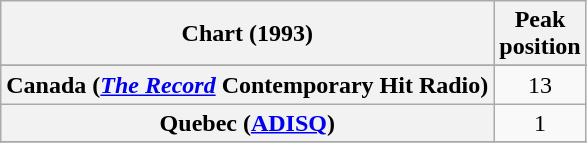<table class="wikitable sortable plainrowheaders" style="text-align:center">
<tr>
<th scope="col">Chart (1993)</th>
<th scope="col">Peak<br>position</th>
</tr>
<tr>
</tr>
<tr>
</tr>
<tr>
<th scope="row">Canada (<em><a href='#'>The Record</a></em> Contemporary Hit Radio)</th>
<td>13</td>
</tr>
<tr>
<th scope="row">Quebec (<a href='#'>ADISQ</a>)</th>
<td>1</td>
</tr>
<tr>
</tr>
</table>
